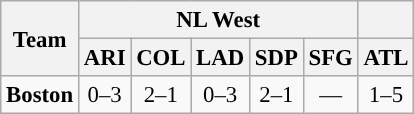<table class="wikitable" style="text-align:center; font-size: 95%;">
<tr>
<th rowspan=2>Team</th>
<th colspan=5>NL West</th>
<th> </th>
</tr>
<tr>
<th><strong>ARI</strong></th>
<th><strong>COL</strong></th>
<th><strong>LAD</strong></th>
<th><strong>SDP</strong></th>
<th><strong>SFG</strong></th>
<th><strong>ATL</strong></th>
</tr>
<tr>
<td><strong>Boston</strong></td>
<td>0–3</td>
<td>2–1</td>
<td>0–3</td>
<td>2–1</td>
<td>—</td>
<td>1–5</td>
</tr>
</table>
